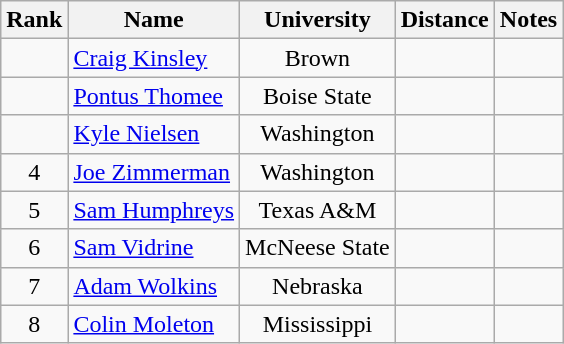<table class="wikitable sortable" style="text-align:center">
<tr>
<th>Rank</th>
<th>Name</th>
<th>University</th>
<th>Distance</th>
<th>Notes</th>
</tr>
<tr>
<td></td>
<td align=left><a href='#'>Craig Kinsley</a></td>
<td>Brown</td>
<td></td>
<td></td>
</tr>
<tr>
<td></td>
<td align=left><a href='#'>Pontus Thomee</a></td>
<td>Boise State</td>
<td></td>
<td></td>
</tr>
<tr>
<td></td>
<td align=left><a href='#'>Kyle Nielsen</a></td>
<td>Washington</td>
<td></td>
<td></td>
</tr>
<tr>
<td>4</td>
<td align=left><a href='#'>Joe Zimmerman</a></td>
<td>Washington</td>
<td></td>
<td></td>
</tr>
<tr>
<td>5</td>
<td align=left><a href='#'>Sam Humphreys</a></td>
<td>Texas A&M</td>
<td></td>
<td></td>
</tr>
<tr>
<td>6</td>
<td align=left><a href='#'>Sam Vidrine</a></td>
<td>McNeese State</td>
<td></td>
<td></td>
</tr>
<tr>
<td>7</td>
<td align=left><a href='#'>Adam Wolkins</a></td>
<td>Nebraska</td>
<td></td>
<td></td>
</tr>
<tr>
<td>8</td>
<td align=left><a href='#'>Colin Moleton</a></td>
<td>Mississippi</td>
<td></td>
<td></td>
</tr>
</table>
